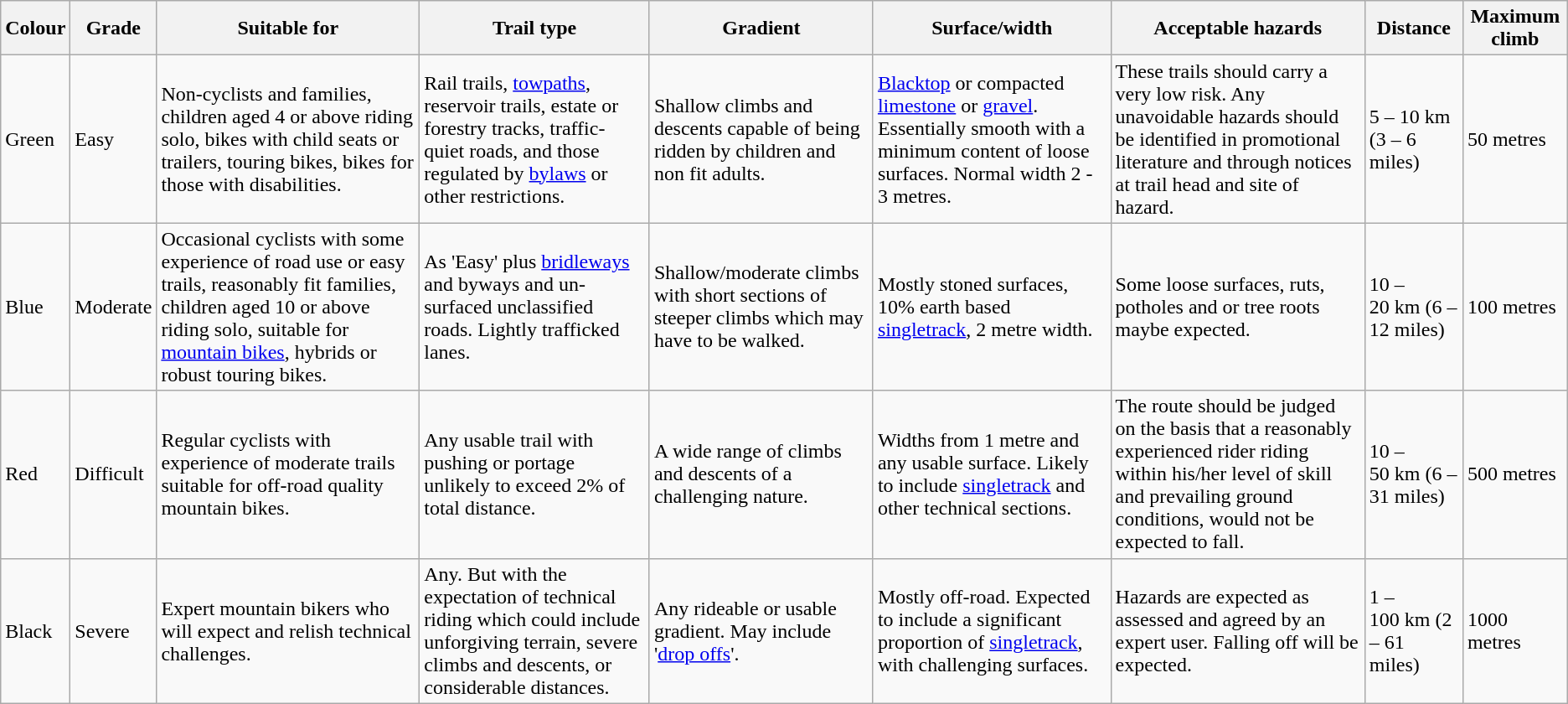<table class="wikitable">
<tr>
<th>Colour</th>
<th>Grade</th>
<th>Suitable for</th>
<th>Trail type</th>
<th>Gradient</th>
<th>Surface/width</th>
<th>Acceptable hazards</th>
<th>Distance</th>
<th>Maximum climb</th>
</tr>
<tr>
<td>Green</td>
<td>Easy</td>
<td>Non-cyclists and families, children aged 4 or above riding solo, bikes with child seats or trailers, touring bikes, bikes for those with disabilities.</td>
<td>Rail trails, <a href='#'>towpaths</a>, reservoir trails, estate or forestry tracks, traffic-quiet roads, and those regulated by <a href='#'>bylaws</a> or other restrictions.</td>
<td>Shallow climbs and descents capable of being ridden by children and non fit adults.</td>
<td><a href='#'>Blacktop</a> or compacted <a href='#'>limestone</a> or <a href='#'>gravel</a>. Essentially smooth with a minimum content of loose surfaces. Normal width 2 - 3 metres.</td>
<td>These trails should carry a very low risk. Any unavoidable hazards should be identified in promotional literature and through notices at trail head and site of hazard.</td>
<td>5 – 10 km (3 – 6 miles)</td>
<td>50 metres</td>
</tr>
<tr>
<td>Blue</td>
<td>Moderate</td>
<td>Occasional cyclists with some experience of road use or easy trails, reasonably fit families, children aged 10 or above riding solo, suitable for <a href='#'>mountain bikes</a>, hybrids or robust touring bikes.</td>
<td>As 'Easy' plus <a href='#'>bridleways</a> and byways and un-surfaced unclassified roads. Lightly trafficked lanes.</td>
<td>Shallow/moderate climbs with short sections of steeper climbs which may have to be walked.</td>
<td>Mostly stoned surfaces, 10% earth based <a href='#'>singletrack</a>, 2 metre width.</td>
<td>Some loose surfaces, ruts, potholes and or tree roots maybe expected.</td>
<td>10 – 20 km (6 – 12 miles)</td>
<td>100 metres</td>
</tr>
<tr>
<td>Red</td>
<td>Difficult</td>
<td>Regular cyclists with experience of moderate trails suitable for off-road quality mountain bikes.</td>
<td>Any usable trail with pushing or portage unlikely to exceed 2% of total distance.</td>
<td>A wide range of climbs and descents of a challenging nature.</td>
<td>Widths from 1 metre and any usable surface. Likely to include <a href='#'>singletrack</a> and other technical sections.</td>
<td>The route should be judged on the basis that a reasonably experienced rider riding within his/her level of skill and prevailing ground conditions, would not be expected to fall.</td>
<td>10 – 50 km (6 – 31 miles)</td>
<td>500 metres</td>
</tr>
<tr>
<td>Black</td>
<td>Severe</td>
<td>Expert mountain bikers who will expect and relish technical challenges.</td>
<td>Any. But with the expectation of technical riding which could include unforgiving terrain, severe climbs and descents, or considerable distances.</td>
<td>Any rideable or usable gradient. May include '<a href='#'>drop offs</a>'.</td>
<td>Mostly off-road. Expected to include a significant proportion of <a href='#'>singletrack</a>, with challenging surfaces.</td>
<td>Hazards are expected as assessed and agreed by an expert user. Falling off will be expected.</td>
<td>1 – 100 km (2 – 61 miles)</td>
<td>1000 metres</td>
</tr>
</table>
